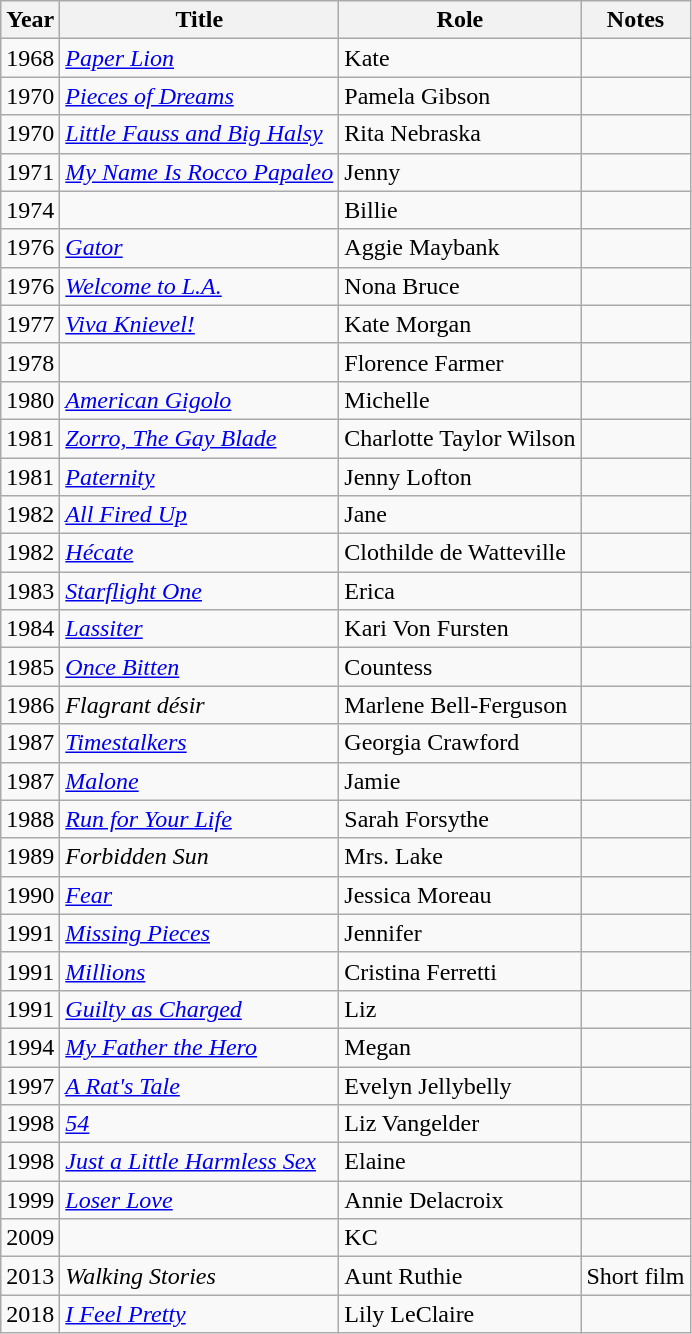<table class="wikitable sortable">
<tr>
<th>Year</th>
<th>Title</th>
<th>Role</th>
<th class="unsortable">Notes</th>
</tr>
<tr>
<td>1968</td>
<td><em><a href='#'>Paper Lion</a></em></td>
<td>Kate</td>
<td></td>
</tr>
<tr>
<td>1970</td>
<td><em><a href='#'>Pieces of Dreams</a></em></td>
<td>Pamela Gibson</td>
<td></td>
</tr>
<tr>
<td>1970</td>
<td><em><a href='#'>Little Fauss and Big Halsy</a></em></td>
<td>Rita Nebraska</td>
<td></td>
</tr>
<tr>
<td>1971</td>
<td><em><a href='#'>My Name Is Rocco Papaleo</a></em></td>
<td>Jenny</td>
<td></td>
</tr>
<tr>
<td>1974</td>
<td><em></em></td>
<td>Billie</td>
<td></td>
</tr>
<tr>
<td>1976</td>
<td><em><a href='#'>Gator</a></em></td>
<td>Aggie Maybank</td>
<td></td>
</tr>
<tr>
<td>1976</td>
<td><em><a href='#'>Welcome to L.A.</a></em></td>
<td>Nona Bruce</td>
<td></td>
</tr>
<tr>
<td>1977</td>
<td><em><a href='#'>Viva Knievel!</a></em></td>
<td>Kate Morgan</td>
<td></td>
</tr>
<tr>
<td>1978</td>
<td><em></em></td>
<td>Florence Farmer</td>
<td></td>
</tr>
<tr>
<td>1980</td>
<td><em><a href='#'>American Gigolo</a></em></td>
<td>Michelle</td>
<td></td>
</tr>
<tr>
<td>1981</td>
<td><em><a href='#'>Zorro, The Gay Blade</a></em></td>
<td>Charlotte Taylor Wilson</td>
<td></td>
</tr>
<tr>
<td>1981</td>
<td><em><a href='#'>Paternity</a></em></td>
<td>Jenny Lofton</td>
<td></td>
</tr>
<tr>
<td>1982</td>
<td><em><a href='#'>All Fired Up</a></em></td>
<td>Jane</td>
<td></td>
</tr>
<tr>
<td>1982</td>
<td><em><a href='#'>Hécate</a></em></td>
<td>Clothilde de Watteville</td>
<td></td>
</tr>
<tr>
<td>1983</td>
<td><em><a href='#'>Starflight One</a></em></td>
<td>Erica</td>
<td></td>
</tr>
<tr>
<td>1984</td>
<td><em><a href='#'>Lassiter</a></em></td>
<td>Kari Von Fursten</td>
<td></td>
</tr>
<tr>
<td>1985</td>
<td><em><a href='#'>Once Bitten</a></em></td>
<td>Countess</td>
<td></td>
</tr>
<tr>
<td>1986</td>
<td><em>Flagrant désir</em></td>
<td>Marlene Bell-Ferguson</td>
<td></td>
</tr>
<tr>
<td>1987</td>
<td><em><a href='#'>Timestalkers</a></em></td>
<td>Georgia Crawford</td>
<td></td>
</tr>
<tr>
<td>1987</td>
<td><em><a href='#'>Malone</a></em></td>
<td>Jamie</td>
<td></td>
</tr>
<tr>
<td>1988</td>
<td><em><a href='#'>Run for Your Life</a></em></td>
<td>Sarah Forsythe</td>
<td></td>
</tr>
<tr>
<td>1989</td>
<td><em>Forbidden Sun</em></td>
<td>Mrs. Lake</td>
<td></td>
</tr>
<tr>
<td>1990</td>
<td><em><a href='#'>Fear</a></em></td>
<td>Jessica Moreau</td>
<td></td>
</tr>
<tr>
<td>1991</td>
<td><em><a href='#'>Missing Pieces</a></em></td>
<td>Jennifer</td>
<td></td>
</tr>
<tr>
<td>1991</td>
<td><em><a href='#'>Millions</a></em></td>
<td>Cristina Ferretti</td>
<td></td>
</tr>
<tr>
<td>1991</td>
<td><em><a href='#'>Guilty as Charged</a></em></td>
<td>Liz</td>
<td></td>
</tr>
<tr>
<td>1994</td>
<td><em><a href='#'>My Father the Hero</a></em></td>
<td>Megan</td>
<td></td>
</tr>
<tr>
<td>1997</td>
<td><em><a href='#'>A Rat's Tale</a></em></td>
<td>Evelyn Jellybelly</td>
<td></td>
</tr>
<tr>
<td>1998</td>
<td><em><a href='#'>54</a></em></td>
<td>Liz Vangelder</td>
<td></td>
</tr>
<tr>
<td>1998</td>
<td><em><a href='#'>Just a Little Harmless Sex</a></em></td>
<td>Elaine</td>
<td></td>
</tr>
<tr>
<td>1999</td>
<td><em><a href='#'>Loser Love</a></em></td>
<td>Annie Delacroix</td>
<td></td>
</tr>
<tr>
<td>2009</td>
<td><em></em></td>
<td>KC</td>
<td></td>
</tr>
<tr>
<td>2013</td>
<td><em>Walking Stories</em></td>
<td>Aunt Ruthie</td>
<td>Short film</td>
</tr>
<tr>
<td>2018</td>
<td><em><a href='#'>I Feel Pretty</a></em></td>
<td>Lily LeClaire</td>
<td></td>
</tr>
</table>
